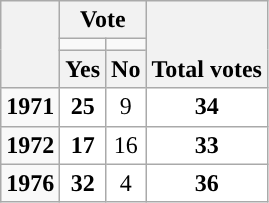<table class=wikitable style="text-align:center">
<tr style="vertical-align:bottom;">
<th rowspan=3></th>
<th colspan=2>Vote</th>
<th rowspan=3>Total votes</th>
</tr>
<tr style="height:5px">
<td style="background-color:"></td>
<td style="background-color:"></td>
</tr>
<tr style="vertical-align:bottom;">
<th>Yes</th>
<th>No</th>
</tr>
<tr>
<td><strong>1971</strong></td>
<td style="background:#fff;"><strong>25</strong></td>
<td style="background:#fff;">9</td>
<td style="background:#fff;"><strong>34</strong></td>
</tr>
<tr>
<td><strong>1972</strong></td>
<td style="background:#fff;"><strong>17</strong></td>
<td style="background:#fff;">16</td>
<td style="background:#fff;"><strong>33</strong></td>
</tr>
<tr>
<td><strong>1976</strong></td>
<td style="background:#fff;"><strong>32</strong></td>
<td style="background:#fff;">4</td>
<td style="background:#fff;"><strong>36</strong></td>
</tr>
</table>
